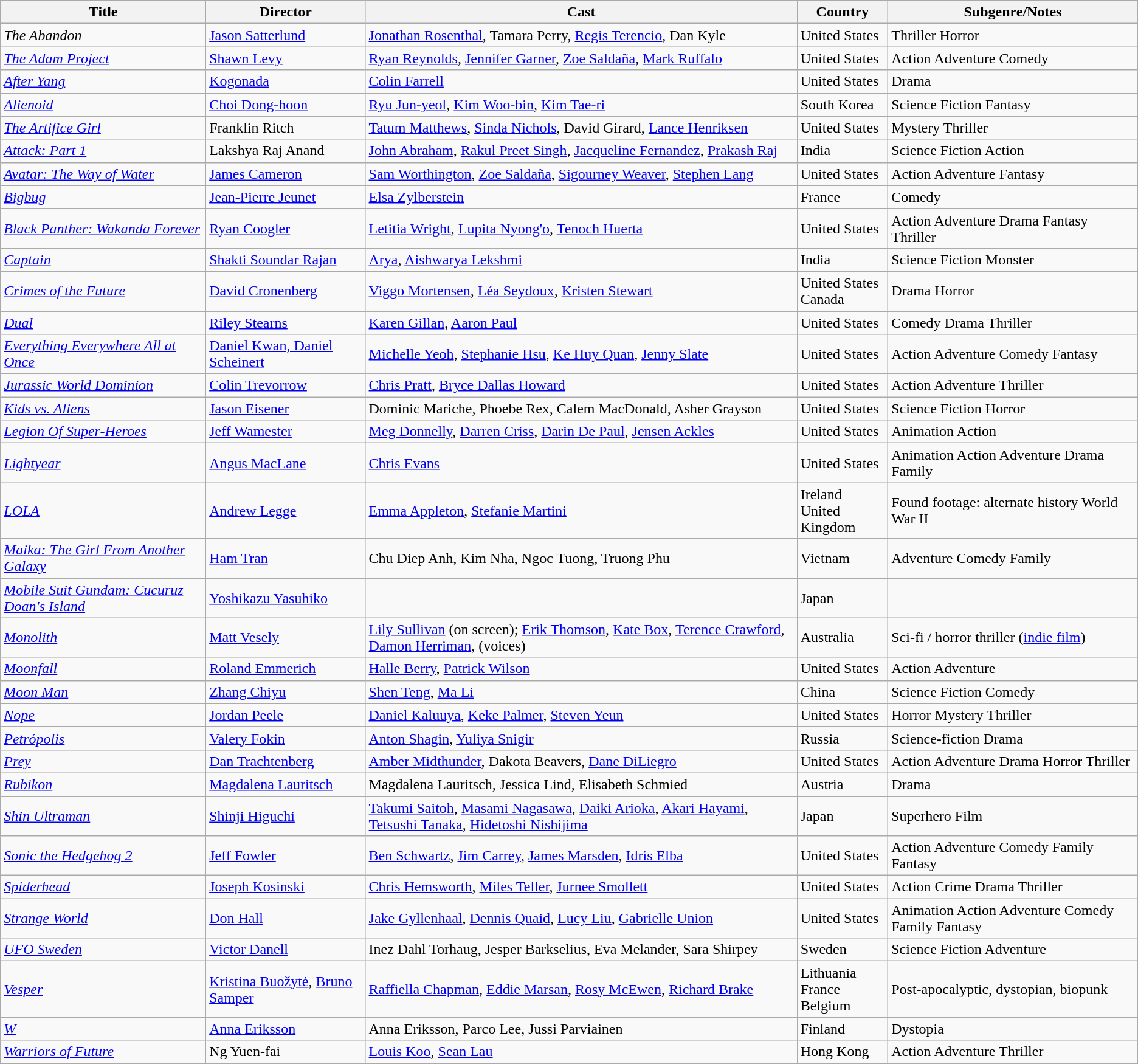<table class="wikitable sortable">
<tr>
<th>Title</th>
<th>Director</th>
<th>Cast</th>
<th>Country</th>
<th>Subgenre/Notes</th>
</tr>
<tr>
<td><em>The Abandon</em></td>
<td><a href='#'>Jason Satterlund</a></td>
<td><a href='#'>Jonathan Rosenthal</a>, Tamara Perry, <a href='#'>Regis Terencio</a>, Dan Kyle</td>
<td>United States</td>
<td>Thriller Horror </td>
</tr>
<tr>
<td><em><a href='#'>The Adam Project</a></em></td>
<td><a href='#'>Shawn Levy</a></td>
<td><a href='#'>Ryan Reynolds</a>, <a href='#'>Jennifer Garner</a>, <a href='#'>Zoe Saldaña</a>, <a href='#'>Mark Ruffalo</a></td>
<td>United States</td>
<td>Action Adventure Comedy</td>
</tr>
<tr>
<td><em><a href='#'>After Yang</a></em></td>
<td><a href='#'>Kogonada</a></td>
<td><a href='#'>Colin Farrell</a></td>
<td>United States</td>
<td>Drama</td>
</tr>
<tr>
<td><em><a href='#'>Alienoid</a></em></td>
<td><a href='#'>Choi Dong-hoon</a></td>
<td><a href='#'>Ryu Jun-yeol</a>, <a href='#'>Kim Woo-bin</a>, <a href='#'>Kim Tae-ri</a></td>
<td>South Korea</td>
<td>Science Fiction Fantasy</td>
</tr>
<tr>
<td><em><a href='#'>The Artifice Girl</a></em></td>
<td>Franklin Ritch</td>
<td><a href='#'>Tatum Matthews</a>, <a href='#'>Sinda Nichols</a>, David Girard, <a href='#'>Lance Henriksen</a></td>
<td>United States</td>
<td>Mystery Thriller</td>
</tr>
<tr>
<td><em><a href='#'>Attack: Part 1</a></em></td>
<td>Lakshya Raj Anand</td>
<td><a href='#'>John Abraham</a>, <a href='#'>Rakul Preet Singh</a>, <a href='#'>Jacqueline Fernandez</a>, <a href='#'>Prakash Raj</a></td>
<td>India</td>
<td>Science Fiction Action</td>
</tr>
<tr>
<td><em><a href='#'>Avatar: The Way of Water</a></em></td>
<td><a href='#'>James Cameron</a></td>
<td><a href='#'>Sam Worthington</a>, <a href='#'>Zoe Saldaña</a>, <a href='#'>Sigourney Weaver</a>, <a href='#'>Stephen Lang</a></td>
<td>United States</td>
<td>Action Adventure Fantasy</td>
</tr>
<tr>
<td><em><a href='#'>Bigbug</a></em></td>
<td><a href='#'>Jean-Pierre Jeunet</a></td>
<td><a href='#'>Elsa Zylberstein</a></td>
<td>France</td>
<td>Comedy</td>
</tr>
<tr>
<td><em><a href='#'>Black Panther: Wakanda Forever</a></em></td>
<td><a href='#'>Ryan Coogler</a></td>
<td><a href='#'>Letitia Wright</a>, <a href='#'>Lupita Nyong'o</a>, <a href='#'>Tenoch Huerta</a></td>
<td>United States</td>
<td>Action Adventure Drama Fantasy Thriller</td>
</tr>
<tr>
<td><em><a href='#'>Captain</a></em></td>
<td><a href='#'>Shakti Soundar Rajan</a></td>
<td><a href='#'>Arya</a>, <a href='#'>Aishwarya Lekshmi</a></td>
<td>India</td>
<td>Science Fiction Monster</td>
</tr>
<tr>
<td><em><a href='#'>Crimes of the Future</a></em></td>
<td><a href='#'>David Cronenberg</a></td>
<td><a href='#'>Viggo Mortensen</a>, <a href='#'>Léa Seydoux</a>, <a href='#'>Kristen Stewart</a></td>
<td>United States<br>Canada</td>
<td>Drama Horror</td>
</tr>
<tr>
<td><em><a href='#'>Dual</a></em></td>
<td><a href='#'>Riley Stearns</a></td>
<td><a href='#'>Karen Gillan</a>, <a href='#'>Aaron Paul</a></td>
<td>United States</td>
<td>Comedy Drama Thriller</td>
</tr>
<tr>
<td><em><a href='#'>Everything Everywhere All at Once</a></em></td>
<td><a href='#'>Daniel Kwan, Daniel Scheinert</a></td>
<td><a href='#'>Michelle Yeoh</a>, <a href='#'>Stephanie Hsu</a>, <a href='#'>Ke Huy Quan</a>, <a href='#'>Jenny Slate</a></td>
<td>United States</td>
<td>Action Adventure Comedy Fantasy</td>
</tr>
<tr>
<td><em><a href='#'>Jurassic World Dominion</a></em></td>
<td><a href='#'>Colin Trevorrow</a></td>
<td><a href='#'>Chris Pratt</a>, <a href='#'>Bryce Dallas Howard</a></td>
<td>United States</td>
<td>Action Adventure Thriller</td>
</tr>
<tr>
<td><em><a href='#'>Kids vs. Aliens</a></em></td>
<td><a href='#'>Jason Eisener</a></td>
<td>Dominic Mariche, Phoebe Rex, Calem MacDonald, Asher Grayson</td>
<td>United States</td>
<td>Science Fiction Horror</td>
</tr>
<tr>
<td><em><a href='#'>Legion Of Super-Heroes</a></em></td>
<td><a href='#'>Jeff Wamester</a></td>
<td><a href='#'>Meg Donnelly</a>, <a href='#'>Darren Criss</a>, <a href='#'>Darin De Paul</a>, <a href='#'>Jensen Ackles</a></td>
<td>United States</td>
<td>Animation Action </td>
</tr>
<tr>
<td><em><a href='#'>Lightyear</a></em></td>
<td><a href='#'>Angus MacLane</a></td>
<td><a href='#'>Chris Evans</a></td>
<td>United States</td>
<td>Animation Action Adventure Drama Family</td>
</tr>
<tr>
<td><em><a href='#'>LOLA</a></em></td>
<td><a href='#'>Andrew Legge</a></td>
<td><a href='#'>Emma Appleton</a>, <a href='#'>Stefanie Martini</a></td>
<td>Ireland<br>United Kingdom</td>
<td>Found footage: alternate history World War II</td>
</tr>
<tr>
<td><em><a href='#'>Maika: The Girl From Another Galaxy</a></em></td>
<td><a href='#'>Ham Tran</a></td>
<td>Chu Diep Anh, Kim Nha, Ngoc Tuong, Truong Phu</td>
<td>Vietnam</td>
<td>Adventure Comedy Family</td>
</tr>
<tr>
<td><em><a href='#'>Mobile Suit Gundam: Cucuruz Doan's Island</a></em></td>
<td><a href='#'>Yoshikazu Yasuhiko</a></td>
<td></td>
<td>Japan</td>
<td></td>
</tr>
<tr>
<td><em><a href='#'>Monolith</a></em></td>
<td><a href='#'>Matt Vesely</a></td>
<td><a href='#'>Lily Sullivan</a> (on screen); <a href='#'>Erik Thomson</a>, <a href='#'>Kate Box</a>,  <a href='#'>Terence Crawford</a>, <a href='#'>Damon Herriman</a>, (voices)</td>
<td>Australia</td>
<td>Sci-fi / horror thriller (<a href='#'>indie film</a>)</td>
</tr>
<tr>
<td><em><a href='#'>Moonfall</a></em></td>
<td><a href='#'>Roland Emmerich</a></td>
<td><a href='#'>Halle Berry</a>, <a href='#'>Patrick Wilson</a></td>
<td>United States</td>
<td>Action Adventure</td>
</tr>
<tr>
<td><em><a href='#'>Moon Man</a></em></td>
<td><a href='#'>Zhang Chiyu</a></td>
<td><a href='#'>Shen Teng</a>, <a href='#'>Ma Li</a></td>
<td>China</td>
<td>Science Fiction Comedy</td>
</tr>
<tr>
<td><em><a href='#'>Nope</a></em></td>
<td><a href='#'>Jordan Peele</a></td>
<td><a href='#'>Daniel Kaluuya</a>, <a href='#'>Keke Palmer</a>, <a href='#'>Steven Yeun</a></td>
<td>United States</td>
<td>Horror Mystery Thriller</td>
</tr>
<tr>
<td><em><a href='#'>Petrópolis</a></em></td>
<td><a href='#'>Valery Fokin</a></td>
<td><a href='#'>Anton Shagin</a>, <a href='#'>Yuliya Snigir</a></td>
<td>Russia</td>
<td>Science-fiction Drama</td>
</tr>
<tr>
<td><em><a href='#'>Prey</a></em></td>
<td><a href='#'>Dan Trachtenberg</a></td>
<td><a href='#'>Amber Midthunder</a>, Dakota Beavers, <a href='#'>Dane DiLiegro</a></td>
<td>United States</td>
<td>Action Adventure Drama Horror Thriller</td>
</tr>
<tr>
<td><em><a href='#'>Rubikon</a></em></td>
<td><a href='#'>Magdalena Lauritsch</a></td>
<td>Magdalena Lauritsch, Jessica Lind, Elisabeth Schmied</td>
<td>Austria</td>
<td>Drama</td>
</tr>
<tr>
<td><em><a href='#'>Shin Ultraman</a></em></td>
<td><a href='#'>Shinji Higuchi</a></td>
<td><a href='#'>Takumi Saitoh</a>, <a href='#'>Masami Nagasawa</a>, <a href='#'>Daiki Arioka</a>, <a href='#'>Akari Hayami</a>, <a href='#'>Tetsushi Tanaka</a>, <a href='#'>Hidetoshi Nishijima</a></td>
<td>Japan</td>
<td>Superhero Film</td>
</tr>
<tr>
<td><em><a href='#'>Sonic the Hedgehog 2</a></em></td>
<td><a href='#'>Jeff Fowler</a></td>
<td><a href='#'>Ben Schwartz</a>, <a href='#'>Jim Carrey</a>, <a href='#'>James Marsden</a>, <a href='#'>Idris Elba</a></td>
<td>United States</td>
<td>Action Adventure Comedy Family Fantasy</td>
</tr>
<tr>
<td><em><a href='#'>Spiderhead</a></em></td>
<td><a href='#'>Joseph Kosinski</a></td>
<td><a href='#'>Chris Hemsworth</a>, <a href='#'>Miles Teller</a>, <a href='#'>Jurnee Smollett</a></td>
<td>United States</td>
<td>Action Crime Drama Thriller</td>
</tr>
<tr>
<td><em><a href='#'>Strange World</a></em></td>
<td><a href='#'>Don Hall</a></td>
<td><a href='#'>Jake Gyllenhaal</a>, <a href='#'>Dennis Quaid</a>, <a href='#'>Lucy Liu</a>, <a href='#'>Gabrielle Union</a></td>
<td>United States</td>
<td>Animation Action Adventure Comedy Family Fantasy</td>
</tr>
<tr>
<td><em><a href='#'>UFO Sweden</a></em></td>
<td><a href='#'>Victor Danell</a></td>
<td>Inez Dahl Torhaug, Jesper Barkselius, Eva Melander, Sara Shirpey</td>
<td>Sweden</td>
<td>Science Fiction Adventure</td>
</tr>
<tr>
<td><em><a href='#'>Vesper</a></em></td>
<td><a href='#'>Kristina Buožytė</a>, <a href='#'>Bruno Samper</a></td>
<td><a href='#'>Raffiella Chapman</a>, <a href='#'>Eddie Marsan</a>, <a href='#'>Rosy McEwen</a>, <a href='#'>Richard Brake</a></td>
<td>Lithuania<br>France<br>Belgium</td>
<td>Post-apocalyptic, dystopian, biopunk</td>
</tr>
<tr>
<td><em><a href='#'>W</a></em></td>
<td><a href='#'>Anna Eriksson</a></td>
<td>Anna Eriksson, Parco Lee, Jussi Parviainen</td>
<td>Finland</td>
<td>Dystopia</td>
</tr>
<tr>
<td><em><a href='#'>Warriors of Future</a></em></td>
<td>Ng Yuen-fai</td>
<td><a href='#'>Louis Koo</a>, <a href='#'>Sean Lau</a></td>
<td>Hong Kong</td>
<td>Action Adventure Thriller</td>
</tr>
<tr>
</tr>
</table>
